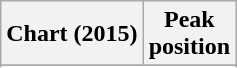<table class="wikitable sortable plainrowheaders" style="text-align:center">
<tr>
<th scope="col">Chart (2015)</th>
<th scope="col">Peak<br>position</th>
</tr>
<tr>
</tr>
<tr>
</tr>
</table>
